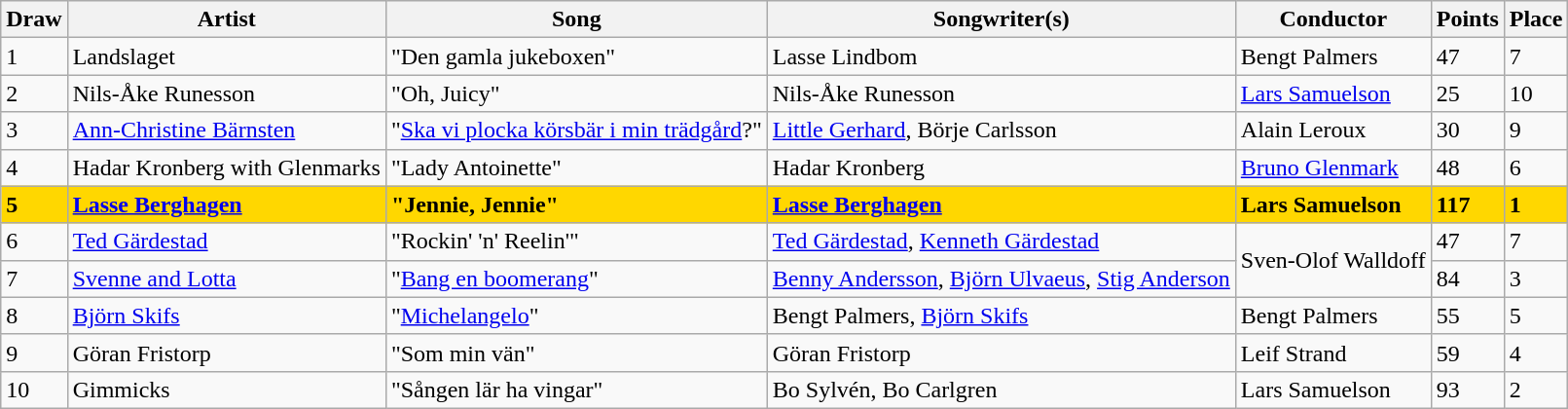<table class="sortable wikitable">
<tr>
<th>Draw</th>
<th>Artist</th>
<th>Song</th>
<th>Songwriter(s)</th>
<th>Conductor</th>
<th>Points</th>
<th>Place</th>
</tr>
<tr --->
<td>1</td>
<td>Landslaget</td>
<td>"Den gamla jukeboxen"</td>
<td>Lasse Lindbom</td>
<td>Bengt Palmers</td>
<td>47</td>
<td>7</td>
</tr>
<tr --->
<td>2</td>
<td>Nils-Åke Runesson</td>
<td>"Oh, Juicy"</td>
<td>Nils-Åke Runesson</td>
<td><a href='#'>Lars Samuelson</a></td>
<td>25</td>
<td>10</td>
</tr>
<tr --->
<td>3</td>
<td><a href='#'>Ann-Christine Bärnsten</a></td>
<td>"<a href='#'>Ska vi plocka körsbär i min trädgård</a>?"</td>
<td><a href='#'>Little Gerhard</a>, Börje Carlsson</td>
<td>Alain Leroux</td>
<td>30</td>
<td>9</td>
</tr>
<tr --->
<td>4</td>
<td>Hadar Kronberg with Glenmarks</td>
<td>"Lady Antoinette"</td>
<td>Hadar Kronberg</td>
<td><a href='#'>Bruno Glenmark</a></td>
<td>48</td>
<td>6</td>
</tr>
<tr style="font-weight:bold;background:gold;">
<td>5</td>
<td><a href='#'>Lasse Berghagen</a></td>
<td>"Jennie, Jennie"</td>
<td><a href='#'>Lasse Berghagen</a></td>
<td>Lars Samuelson</td>
<td>117</td>
<td>1</td>
</tr>
<tr --->
<td>6</td>
<td><a href='#'>Ted Gärdestad</a></td>
<td>"Rockin' 'n' Reelin'"</td>
<td><a href='#'>Ted Gärdestad</a>, <a href='#'>Kenneth Gärdestad</a></td>
<td rowspan="2">Sven-Olof Walldoff</td>
<td>47</td>
<td>7</td>
</tr>
<tr --->
<td>7</td>
<td><a href='#'>Svenne and Lotta</a></td>
<td>"<a href='#'>Bang en boomerang</a>"</td>
<td><a href='#'>Benny Andersson</a>, <a href='#'>Björn Ulvaeus</a>, <a href='#'>Stig Anderson</a></td>
<td>84</td>
<td>3</td>
</tr>
<tr --->
<td>8</td>
<td><a href='#'>Björn Skifs</a></td>
<td>"<a href='#'>Michelangelo</a>"</td>
<td>Bengt Palmers, <a href='#'>Björn Skifs</a></td>
<td>Bengt Palmers</td>
<td>55</td>
<td>5</td>
</tr>
<tr --->
<td>9</td>
<td>Göran Fristorp</td>
<td>"Som min vän"</td>
<td>Göran Fristorp</td>
<td>Leif Strand</td>
<td>59</td>
<td>4</td>
</tr>
<tr --->
<td>10</td>
<td>Gimmicks</td>
<td>"Sången lär ha vingar"</td>
<td>Bo Sylvén, Bo Carlgren</td>
<td>Lars Samuelson</td>
<td>93</td>
<td>2</td>
</tr>
</table>
